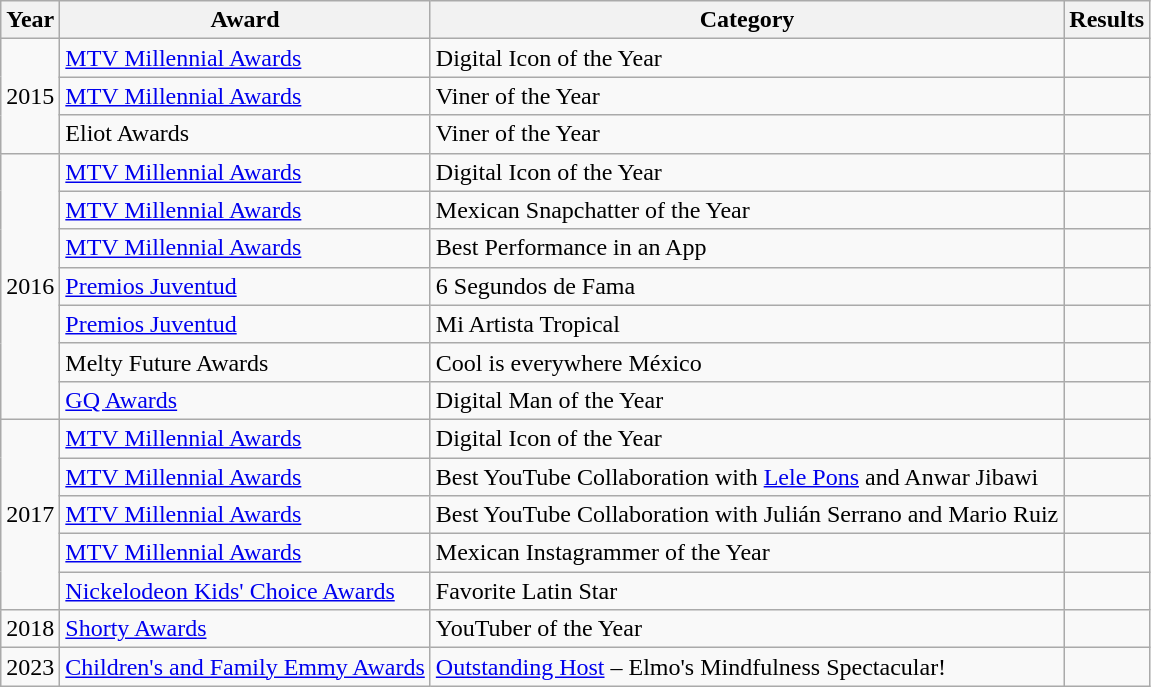<table class="wikitable">
<tr>
<th>Year</th>
<th>Award</th>
<th>Category</th>
<th>Results</th>
</tr>
<tr>
<td rowspan="3">2015</td>
<td><a href='#'>MTV Millennial Awards</a></td>
<td>Digital Icon of the Year</td>
<td></td>
</tr>
<tr>
<td><a href='#'>MTV Millennial Awards</a></td>
<td>Viner of the Year</td>
<td></td>
</tr>
<tr>
<td>Eliot Awards</td>
<td>Viner of the Year</td>
<td></td>
</tr>
<tr>
<td rowspan="7">2016</td>
<td><a href='#'>MTV Millennial Awards</a></td>
<td>Digital Icon of the Year</td>
<td></td>
</tr>
<tr>
<td><a href='#'>MTV Millennial Awards</a></td>
<td>Mexican Snapchatter of the Year</td>
<td></td>
</tr>
<tr>
<td><a href='#'>MTV Millennial Awards</a></td>
<td>Best Performance in an App</td>
<td></td>
</tr>
<tr>
<td><a href='#'>Premios Juventud</a></td>
<td>6 Segundos de Fama</td>
<td></td>
</tr>
<tr>
<td><a href='#'>Premios Juventud</a></td>
<td>Mi Artista Tropical</td>
<td></td>
</tr>
<tr>
<td>Melty Future Awards</td>
<td>Cool is everywhere México</td>
<td></td>
</tr>
<tr>
<td><a href='#'>GQ Awards</a></td>
<td>Digital Man of the Year</td>
<td></td>
</tr>
<tr>
<td rowspan=5>2017</td>
<td><a href='#'>MTV Millennial Awards</a></td>
<td>Digital Icon of the Year</td>
<td></td>
</tr>
<tr>
<td><a href='#'>MTV Millennial Awards</a></td>
<td>Best YouTube Collaboration with <a href='#'>Lele Pons</a> and Anwar Jibawi</td>
<td></td>
</tr>
<tr>
<td><a href='#'>MTV Millennial Awards</a></td>
<td>Best YouTube Collaboration with Julián Serrano and Mario Ruiz</td>
<td></td>
</tr>
<tr>
<td><a href='#'>MTV Millennial Awards</a></td>
<td>Mexican Instagrammer of the Year</td>
<td></td>
</tr>
<tr>
<td><a href='#'>Nickelodeon Kids' Choice Awards</a></td>
<td>Favorite Latin Star</td>
<td></td>
</tr>
<tr>
<td>2018</td>
<td><a href='#'>Shorty Awards</a></td>
<td>YouTuber of the Year</td>
<td></td>
</tr>
<tr>
<td>2023</td>
<td><a href='#'>Children's and Family Emmy Awards</a></td>
<td><a href='#'>Outstanding Host</a> – Elmo's Mindfulness Spectacular!</td>
<td></td>
</tr>
</table>
